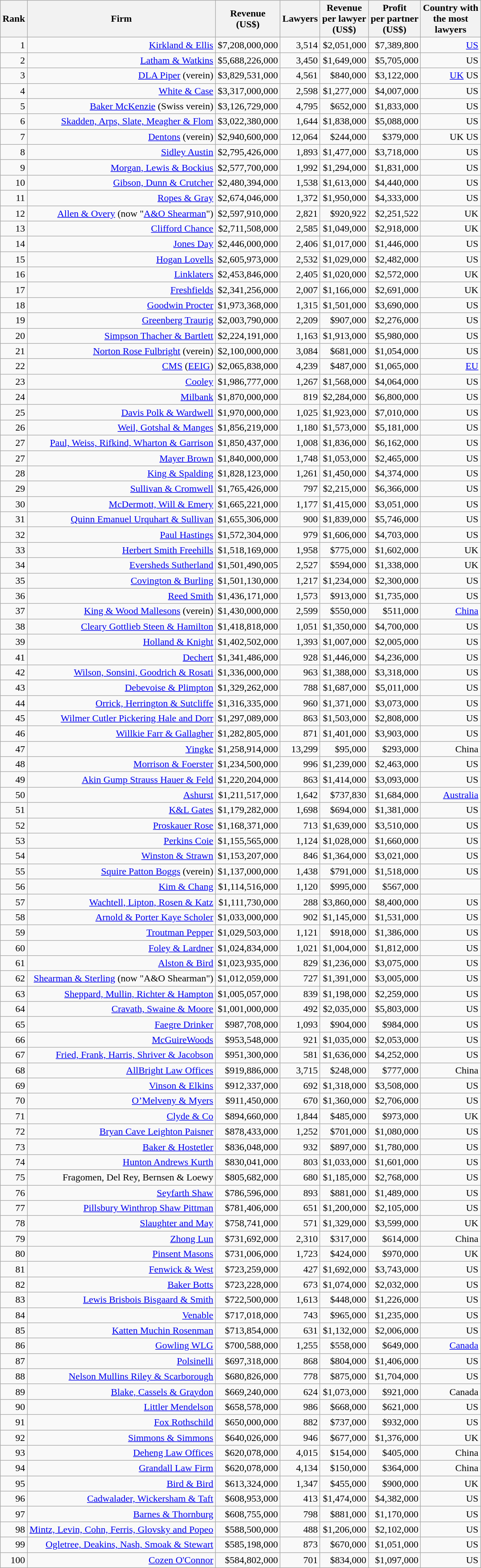<table class="wikitable sortable col2left col7left" style="text-align:right;">
<tr>
<th data-sort-type="number">Rank</th>
<th>Firm</th>
<th>Revenue<br>(US$)</th>
<th>Lawyers</th>
<th>Revenue<br>per lawyer<br>(US$)</th>
<th>Profit<br>per partner<br>(US$)</th>
<th>Country with<br>the most<br>lawyers</th>
</tr>
<tr>
<td>1</td>
<td><a href='#'>Kirkland & Ellis</a></td>
<td>$7,208,000,000</td>
<td>3,514</td>
<td>$2,051,000</td>
<td>$7,389,800</td>
<td> <a href='#'>US</a></td>
</tr>
<tr>
<td>2</td>
<td><a href='#'>Latham & Watkins</a></td>
<td>$5,688,226,000</td>
<td>3,450</td>
<td>$1,649,000</td>
<td>$5,705,000</td>
<td> US</td>
</tr>
<tr>
<td>3</td>
<td><a href='#'>DLA Piper</a> (verein) </td>
<td>$3,829,531,000</td>
<td>4,561</td>
<td>$840,000</td>
<td>$3,122,000</td>
<td> <a href='#'>UK</a>  US</td>
</tr>
<tr>
<td>4</td>
<td><a href='#'>White & Case</a></td>
<td>$3,317,000,000</td>
<td>2,598</td>
<td>$1,277,000</td>
<td>$4,007,000</td>
<td> US</td>
</tr>
<tr>
<td>5</td>
<td><a href='#'>Baker McKenzie</a> (Swiss verein)</td>
<td>$3,126,729,000</td>
<td>4,795</td>
<td>$652,000</td>
<td>$1,833,000</td>
<td> US</td>
</tr>
<tr>
<td>6</td>
<td><a href='#'>Skadden, Arps, Slate, Meagher & Flom</a></td>
<td>$3,022,380,000</td>
<td>1,644</td>
<td>$1,838,000</td>
<td>$5,088,000</td>
<td> US</td>
</tr>
<tr>
<td>7</td>
<td><a href='#'>Dentons</a> (verein)</td>
<td>$2,940,600,000</td>
<td>12,064</td>
<td>$244,000</td>
<td>$379,000</td>
<td> UK  US</td>
</tr>
<tr>
<td>8</td>
<td><a href='#'>Sidley Austin</a></td>
<td>$2,795,426,000</td>
<td>1,893</td>
<td>$1,477,000</td>
<td>$3,718,000</td>
<td> US</td>
</tr>
<tr>
<td>9</td>
<td><a href='#'>Morgan, Lewis & Bockius</a></td>
<td>$2,577,700,000</td>
<td>1,992</td>
<td>$1,294,000</td>
<td>$1,831,000</td>
<td> US</td>
</tr>
<tr>
<td>10</td>
<td><a href='#'>Gibson, Dunn & Crutcher</a></td>
<td>$2,480,394,000</td>
<td>1,538</td>
<td>$1,613,000</td>
<td>$4,440,000</td>
<td> US</td>
</tr>
<tr>
<td>11</td>
<td><a href='#'>Ropes & Gray</a></td>
<td>$2,674,046,000</td>
<td>1,372</td>
<td>$1,950,000</td>
<td>$4,333,000</td>
<td> US</td>
</tr>
<tr>
<td>12</td>
<td><a href='#'>Allen & Overy</a> (now "<a href='#'>A&O Shearman</a>")</td>
<td>$2,597,910,000</td>
<td>2,821</td>
<td>$920,922</td>
<td>$2,251,522</td>
<td> UK</td>
</tr>
<tr>
<td>13</td>
<td><a href='#'>Clifford Chance</a></td>
<td>$2,711,508,000</td>
<td>2,585</td>
<td>$1,049,000</td>
<td>$2,918,000</td>
<td> UK</td>
</tr>
<tr>
<td>14</td>
<td><a href='#'>Jones Day</a></td>
<td>$2,446,000,000</td>
<td>2,406</td>
<td>$1,017,000</td>
<td>$1,446,000</td>
<td> US</td>
</tr>
<tr>
<td>15</td>
<td><a href='#'>Hogan Lovells</a></td>
<td>$2,605,973,000</td>
<td>2,532</td>
<td>$1,029,000</td>
<td>$2,482,000</td>
<td> US</td>
</tr>
<tr>
<td>16</td>
<td><a href='#'>Linklaters</a></td>
<td>$2,453,846,000</td>
<td>2,405</td>
<td>$1,020,000</td>
<td>$2,572,000</td>
<td> UK</td>
</tr>
<tr>
<td>17</td>
<td><a href='#'>Freshfields</a></td>
<td>$2,341,256,000</td>
<td>2,007</td>
<td>$1,166,000</td>
<td>$2,691,000</td>
<td> UK</td>
</tr>
<tr>
<td>18</td>
<td><a href='#'>Goodwin Procter</a></td>
<td>$1,973,368,000</td>
<td>1,315</td>
<td>$1,501,000</td>
<td>$3,690,000</td>
<td> US</td>
</tr>
<tr>
<td>19</td>
<td><a href='#'>Greenberg Traurig</a></td>
<td>$2,003,790,000</td>
<td>2,209</td>
<td>$907,000</td>
<td>$2,276,000</td>
<td> US</td>
</tr>
<tr>
<td>20</td>
<td><a href='#'>Simpson Thacher & Bartlett</a></td>
<td>$2,224,191,000</td>
<td>1,163</td>
<td>$1,913,000</td>
<td>$5,980,000</td>
<td> US</td>
</tr>
<tr>
<td>21</td>
<td><a href='#'>Norton Rose Fulbright</a> (verein)</td>
<td>$2,100,000,000</td>
<td>3,084</td>
<td>$681,000</td>
<td>$1,054,000</td>
<td> US</td>
</tr>
<tr>
<td>22</td>
<td><a href='#'>CMS</a> (<a href='#'>EEIG</a>)</td>
<td>$2,065,838,000</td>
<td>4,239</td>
<td>$487,000</td>
<td>$1,065,000</td>
<td> <a href='#'>EU</a></td>
</tr>
<tr>
<td>23</td>
<td><a href='#'>Cooley</a></td>
<td>$1,986,777,000</td>
<td>1,267</td>
<td>$1,568,000</td>
<td>$4,064,000</td>
<td> US</td>
</tr>
<tr>
<td>24</td>
<td><a href='#'>Milbank</a></td>
<td>$1,870,000,000</td>
<td>819</td>
<td>$2,284,000</td>
<td>$6,800,000</td>
<td> US</td>
</tr>
<tr>
<td>25</td>
<td><a href='#'>Davis Polk & Wardwell</a></td>
<td>$1,970,000,000</td>
<td>1,025</td>
<td>$1,923,000</td>
<td>$7,010,000</td>
<td> US</td>
</tr>
<tr>
<td>26</td>
<td><a href='#'>Weil, Gotshal & Manges</a></td>
<td>$1,856,219,000</td>
<td>1,180</td>
<td>$1,573,000</td>
<td>$5,181,000</td>
<td> US</td>
</tr>
<tr>
<td>27</td>
<td><a href='#'>Paul, Weiss, Rifkind, Wharton & Garrison</a></td>
<td>$1,850,437,000</td>
<td>1,008</td>
<td>$1,836,000</td>
<td>$6,162,000</td>
<td> US</td>
</tr>
<tr>
<td>27</td>
<td><a href='#'>Mayer Brown</a></td>
<td>$1,840,000,000</td>
<td>1,748</td>
<td>$1,053,000</td>
<td>$2,465,000</td>
<td> US</td>
</tr>
<tr>
<td>28</td>
<td><a href='#'>King & Spalding</a></td>
<td>$1,828,123,000</td>
<td>1,261</td>
<td>$1,450,000</td>
<td>$4,374,000</td>
<td> US</td>
</tr>
<tr>
<td>29</td>
<td><a href='#'>Sullivan & Cromwell</a></td>
<td>$1,765,426,000</td>
<td>797</td>
<td>$2,215,000</td>
<td>$6,366,000</td>
<td> US</td>
</tr>
<tr>
<td>30</td>
<td><a href='#'>McDermott, Will & Emery</a></td>
<td>$1,665,221,000</td>
<td>1,177</td>
<td>$1,415,000</td>
<td>$3,051,000</td>
<td> US</td>
</tr>
<tr>
<td>31</td>
<td><a href='#'>Quinn Emanuel Urquhart & Sullivan</a></td>
<td>$1,655,306,000</td>
<td>900</td>
<td>$1,839,000</td>
<td>$5,746,000</td>
<td> US</td>
</tr>
<tr>
<td>32</td>
<td><a href='#'>Paul Hastings</a></td>
<td>$1,572,304,000</td>
<td>979</td>
<td>$1,606,000</td>
<td>$4,703,000</td>
<td> US</td>
</tr>
<tr>
<td>33</td>
<td><a href='#'>Herbert Smith Freehills</a></td>
<td>$1,518,169,000</td>
<td>1,958</td>
<td>$775,000</td>
<td>$1,602,000</td>
<td> UK</td>
</tr>
<tr>
<td>34</td>
<td><a href='#'>Eversheds Sutherland</a></td>
<td>$1,501,490,005</td>
<td>2,527</td>
<td>$594,000</td>
<td>$1,338,000</td>
<td> UK</td>
</tr>
<tr>
<td>35</td>
<td><a href='#'>Covington & Burling</a></td>
<td>$1,501,130,000</td>
<td>1,217</td>
<td>$1,234,000</td>
<td>$2,300,000</td>
<td> US</td>
</tr>
<tr>
<td>36</td>
<td><a href='#'>Reed Smith</a></td>
<td>$1,436,171,000</td>
<td>1,573</td>
<td>$913,000</td>
<td>$1,735,000</td>
<td> US</td>
</tr>
<tr>
<td>37</td>
<td><a href='#'>King & Wood Mallesons</a> (verein)</td>
<td>$1,430,000,000</td>
<td>2,599</td>
<td>$550,000</td>
<td>$511,000</td>
<td> <a href='#'>China</a></td>
</tr>
<tr>
<td>38</td>
<td><a href='#'>Cleary Gottlieb Steen & Hamilton</a></td>
<td>$1,418,818,000</td>
<td>1,051</td>
<td>$1,350,000</td>
<td>$4,700,000</td>
<td> US</td>
</tr>
<tr>
<td>39</td>
<td><a href='#'>Holland & Knight</a></td>
<td>$1,402,502,000</td>
<td>1,393</td>
<td>$1,007,000</td>
<td>$2,005,000</td>
<td> US</td>
</tr>
<tr>
<td>41</td>
<td><a href='#'>Dechert</a></td>
<td>$1,341,486,000</td>
<td>928</td>
<td>$1,446,000</td>
<td>$4,236,000</td>
<td> US</td>
</tr>
<tr>
<td>42</td>
<td><a href='#'>Wilson, Sonsini, Goodrich & Rosati</a></td>
<td>$1,336,000,000</td>
<td>963</td>
<td>$1,388,000</td>
<td>$3,318,000</td>
<td> US</td>
</tr>
<tr>
<td>43</td>
<td><a href='#'>Debevoise & Plimpton</a></td>
<td>$1,329,262,000</td>
<td>788</td>
<td>$1,687,000</td>
<td>$5,011,000</td>
<td> US</td>
</tr>
<tr>
<td>44</td>
<td><a href='#'>Orrick, Herrington & Sutcliffe</a></td>
<td>$1,316,335,000</td>
<td>960</td>
<td>$1,371,000</td>
<td>$3,073,000</td>
<td> US</td>
</tr>
<tr>
<td>45</td>
<td><a href='#'>Wilmer Cutler Pickering Hale and Dorr</a></td>
<td>$1,297,089,000</td>
<td>863</td>
<td>$1,503,000</td>
<td>$2,808,000</td>
<td> US</td>
</tr>
<tr>
<td>46</td>
<td><a href='#'>Willkie Farr & Gallagher</a></td>
<td>$1,282,805,000</td>
<td>871</td>
<td>$1,401,000</td>
<td>$3,903,000</td>
<td> US</td>
</tr>
<tr>
<td>47</td>
<td><a href='#'>Yingke</a></td>
<td>$1,258,914,000</td>
<td>13,299</td>
<td>$95,000</td>
<td>$293,000</td>
<td> China</td>
</tr>
<tr>
<td>48</td>
<td><a href='#'>Morrison & Foerster</a></td>
<td>$1,234,500,000</td>
<td>996</td>
<td>$1,239,000</td>
<td>$2,463,000</td>
<td> US</td>
</tr>
<tr>
<td>49</td>
<td><a href='#'>Akin Gump Strauss Hauer & Feld</a></td>
<td>$1,220,204,000</td>
<td>863</td>
<td>$1,414,000</td>
<td>$3,093,000</td>
<td> US</td>
</tr>
<tr>
<td>50</td>
<td><a href='#'>Ashurst</a></td>
<td>$1,211,517,000</td>
<td>1,642</td>
<td>$737,830</td>
<td>$1,684,000</td>
<td> <a href='#'>Australia</a></td>
</tr>
<tr>
<td>51</td>
<td><a href='#'>K&L Gates</a></td>
<td>$1,179,282,000</td>
<td>1,698</td>
<td>$694,000</td>
<td>$1,381,000</td>
<td> US</td>
</tr>
<tr>
<td>52</td>
<td><a href='#'>Proskauer Rose</a></td>
<td>$1,168,371,000</td>
<td>713</td>
<td>$1,639,000</td>
<td>$3,510,000</td>
<td> US</td>
</tr>
<tr>
<td>53</td>
<td><a href='#'>Perkins Coie</a></td>
<td>$1,155,565,000</td>
<td>1,124</td>
<td>$1,028,000</td>
<td>$1,660,000</td>
<td> US</td>
</tr>
<tr>
<td>54</td>
<td><a href='#'>Winston & Strawn</a></td>
<td>$1,153,207,000</td>
<td>846</td>
<td>$1,364,000</td>
<td>$3,021,000</td>
<td> US</td>
</tr>
<tr>
<td>55</td>
<td><a href='#'>Squire Patton Boggs</a> (verein)</td>
<td>$1,137,000,000</td>
<td>1,438</td>
<td>$791,000</td>
<td>$1,518,000</td>
<td> US</td>
</tr>
<tr>
<td>56</td>
<td><a href='#'>Kim & Chang</a></td>
<td>$1,114,516,000</td>
<td>1,120</td>
<td>$995,000</td>
<td>$567,000</td>
<td></td>
</tr>
<tr>
<td>57</td>
<td><a href='#'>Wachtell, Lipton, Rosen & Katz</a></td>
<td>$1,111,730,000</td>
<td>288</td>
<td>$3,860,000</td>
<td>$8,400,000</td>
<td> US</td>
</tr>
<tr>
<td>58</td>
<td><a href='#'>Arnold & Porter Kaye Scholer</a></td>
<td>$1,033,000,000</td>
<td>902</td>
<td>$1,145,000</td>
<td>$1,531,000</td>
<td> US</td>
</tr>
<tr>
<td>59</td>
<td><a href='#'>Troutman Pepper</a></td>
<td>$1,029,503,000</td>
<td>1,121</td>
<td>$918,000</td>
<td>$1,386,000</td>
<td> US</td>
</tr>
<tr>
<td>60</td>
<td><a href='#'>Foley & Lardner</a></td>
<td>$1,024,834,000</td>
<td>1,021</td>
<td>$1,004,000</td>
<td>$1,812,000</td>
<td> US</td>
</tr>
<tr>
<td>61</td>
<td><a href='#'>Alston & Bird</a></td>
<td>$1,023,935,000</td>
<td>829</td>
<td>$1,236,000</td>
<td>$3,075,000</td>
<td> US</td>
</tr>
<tr>
<td>62</td>
<td><a href='#'>Shearman & Sterling</a> (now "A&O Shearman")</td>
<td>$1,012,059,000</td>
<td>727</td>
<td>$1,391,000</td>
<td>$3,005,000</td>
<td> US</td>
</tr>
<tr>
<td>63</td>
<td><a href='#'>Sheppard, Mullin, Richter & Hampton</a></td>
<td>$1,005,057,000</td>
<td>839</td>
<td>$1,198,000</td>
<td>$2,259,000</td>
<td> US</td>
</tr>
<tr>
<td>64</td>
<td><a href='#'>Cravath, Swaine & Moore</a></td>
<td>$1,001,000,000</td>
<td>492</td>
<td>$2,035,000</td>
<td>$5,803,000</td>
<td> US</td>
</tr>
<tr>
<td>65</td>
<td><a href='#'>Faegre Drinker</a></td>
<td>$987,708,000</td>
<td>1,093</td>
<td>$904,000</td>
<td>$984,000</td>
<td> US</td>
</tr>
<tr>
<td>66</td>
<td><a href='#'>McGuireWoods</a></td>
<td>$953,548,000</td>
<td>921</td>
<td>$1,035,000</td>
<td>$2,053,000</td>
<td> US</td>
</tr>
<tr>
<td>67</td>
<td><a href='#'>Fried, Frank, Harris, Shriver & Jacobson</a></td>
<td>$951,300,000</td>
<td>581</td>
<td>$1,636,000</td>
<td>$4,252,000</td>
<td> US</td>
</tr>
<tr>
<td>68</td>
<td><a href='#'>AllBright Law Offices</a></td>
<td>$919,886,000</td>
<td>3,715</td>
<td>$248,000</td>
<td>$777,000</td>
<td> China</td>
</tr>
<tr>
<td>69</td>
<td><a href='#'>Vinson & Elkins</a></td>
<td>$912,337,000</td>
<td>692</td>
<td>$1,318,000</td>
<td>$3,508,000</td>
<td> US</td>
</tr>
<tr>
<td>70</td>
<td><a href='#'>O’Melveny & Myers</a></td>
<td>$911,450,000</td>
<td>670</td>
<td>$1,360,000</td>
<td>$2,706,000</td>
<td> US</td>
</tr>
<tr>
<td>71</td>
<td><a href='#'>Clyde & Co</a></td>
<td>$894,660,000</td>
<td>1,844</td>
<td>$485,000</td>
<td>$973,000</td>
<td> UK</td>
</tr>
<tr>
<td>72</td>
<td><a href='#'>Bryan Cave Leighton Paisner</a></td>
<td>$878,433,000</td>
<td>1,252</td>
<td>$701,000</td>
<td>$1,080,000</td>
<td> US</td>
</tr>
<tr>
<td>73</td>
<td><a href='#'>Baker & Hostetler</a></td>
<td>$836,048,000</td>
<td>932</td>
<td>$897,000</td>
<td>$1,780,000</td>
<td> US</td>
</tr>
<tr>
<td>74</td>
<td><a href='#'>Hunton Andrews Kurth</a></td>
<td>$830,041,000</td>
<td>803</td>
<td>$1,033,000</td>
<td>$1,601,000</td>
<td> US</td>
</tr>
<tr>
<td>75</td>
<td>Fragomen, Del Rey, Bernsen & Loewy</td>
<td>$805,682,000</td>
<td>680</td>
<td>$1,185,000</td>
<td>$2,768,000</td>
<td> US</td>
</tr>
<tr>
<td>76</td>
<td><a href='#'>Seyfarth Shaw</a></td>
<td>$786,596,000</td>
<td>893</td>
<td>$881,000</td>
<td>$1,489,000</td>
<td> US</td>
</tr>
<tr>
<td>77</td>
<td><a href='#'>Pillsbury Winthrop Shaw Pittman</a></td>
<td>$781,406,000</td>
<td>651</td>
<td>$1,200,000</td>
<td>$2,105,000</td>
<td> US</td>
</tr>
<tr>
<td>78</td>
<td><a href='#'>Slaughter and May</a></td>
<td>$758,741,000</td>
<td>571</td>
<td>$1,329,000</td>
<td>$3,599,000</td>
<td> UK</td>
</tr>
<tr>
<td>79</td>
<td><a href='#'>Zhong Lun</a></td>
<td>$731,692,000</td>
<td>2,310</td>
<td>$317,000</td>
<td>$614,000</td>
<td> China</td>
</tr>
<tr>
<td>80</td>
<td><a href='#'>Pinsent Masons</a></td>
<td>$731,006,000</td>
<td>1,723</td>
<td>$424,000</td>
<td>$970,000</td>
<td> UK</td>
</tr>
<tr>
<td>81</td>
<td><a href='#'>Fenwick & West</a></td>
<td>$723,259,000</td>
<td>427</td>
<td>$1,692,000</td>
<td>$3,743,000</td>
<td> US</td>
</tr>
<tr>
<td>82</td>
<td><a href='#'>Baker Botts</a></td>
<td>$723,228,000</td>
<td>673</td>
<td>$1,074,000</td>
<td>$2,032,000</td>
<td> US</td>
</tr>
<tr>
<td>83</td>
<td><a href='#'>Lewis Brisbois Bisgaard & Smith</a></td>
<td>$722,500,000</td>
<td>1,613</td>
<td>$448,000</td>
<td>$1,226,000</td>
<td> US</td>
</tr>
<tr>
<td>84</td>
<td><a href='#'>Venable</a></td>
<td>$717,018,000</td>
<td>743</td>
<td>$965,000</td>
<td>$1,235,000</td>
<td> US</td>
</tr>
<tr>
<td>85</td>
<td><a href='#'>Katten Muchin Rosenman</a></td>
<td>$713,854,000</td>
<td>631</td>
<td>$1,132,000</td>
<td>$2,006,000</td>
<td> US</td>
</tr>
<tr>
<td>86</td>
<td><a href='#'>Gowling WLG</a></td>
<td>$700,588,000</td>
<td>1,255</td>
<td>$558,000</td>
<td>$649,000</td>
<td> <a href='#'>Canada</a></td>
</tr>
<tr>
<td>87</td>
<td><a href='#'>Polsinelli</a></td>
<td>$697,318,000</td>
<td>868</td>
<td>$804,000</td>
<td>$1,406,000</td>
<td> US</td>
</tr>
<tr>
<td>88</td>
<td><a href='#'>Nelson Mullins Riley & Scarborough</a></td>
<td>$680,826,000</td>
<td>778</td>
<td>$875,000</td>
<td>$1,704,000</td>
<td> US</td>
</tr>
<tr>
<td>89</td>
<td><a href='#'>Blake, Cassels & Graydon</a></td>
<td>$669,240,000</td>
<td>624</td>
<td>$1,073,000</td>
<td>$921,000</td>
<td> Canada</td>
</tr>
<tr>
<td>90</td>
<td><a href='#'>Littler Mendelson</a></td>
<td>$658,578,000</td>
<td>986</td>
<td>$668,000</td>
<td>$621,000</td>
<td> US</td>
</tr>
<tr>
<td>91</td>
<td><a href='#'>Fox Rothschild</a></td>
<td>$650,000,000</td>
<td>882</td>
<td>$737,000</td>
<td>$932,000</td>
<td> US</td>
</tr>
<tr>
<td>92</td>
<td><a href='#'>Simmons & Simmons</a></td>
<td>$640,026,000</td>
<td>946</td>
<td>$677,000</td>
<td>$1,376,000</td>
<td> UK</td>
</tr>
<tr>
<td>93</td>
<td><a href='#'>Deheng Law Offices</a></td>
<td>$620,078,000</td>
<td>4,015</td>
<td>$154,000</td>
<td>$405,000</td>
<td> China</td>
</tr>
<tr>
<td>94</td>
<td><a href='#'>Grandall Law Firm</a></td>
<td>$620,078,000</td>
<td>4,134</td>
<td>$150,000</td>
<td>$364,000</td>
<td> China</td>
</tr>
<tr>
<td>95</td>
<td><a href='#'>Bird & Bird</a></td>
<td>$613,324,000</td>
<td>1,347</td>
<td>$455,000</td>
<td>$900,000</td>
<td> UK</td>
</tr>
<tr>
<td>96</td>
<td><a href='#'>Cadwalader, Wickersham & Taft</a></td>
<td>$608,953,000</td>
<td>413</td>
<td>$1,474,000</td>
<td>$4,382,000</td>
<td> US</td>
</tr>
<tr>
<td>97</td>
<td><a href='#'>Barnes & Thornburg</a></td>
<td>$608,755,000</td>
<td>798</td>
<td>$881,000</td>
<td>$1,170,000</td>
<td> US</td>
</tr>
<tr>
<td>98</td>
<td><a href='#'>Mintz, Levin, Cohn, Ferris, Glovsky and Popeo</a></td>
<td>$588,500,000</td>
<td>488</td>
<td>$1,206,000</td>
<td>$2,102,000</td>
<td> US</td>
</tr>
<tr>
<td>99</td>
<td><a href='#'>Ogletree, Deakins, Nash, Smoak & Stewart</a></td>
<td>$585,198,000</td>
<td>873</td>
<td>$670,000</td>
<td>$1,051,000</td>
<td> US</td>
</tr>
<tr>
<td>100</td>
<td><a href='#'>Cozen O'Connor</a></td>
<td>$584,802,000</td>
<td>701</td>
<td>$834,000</td>
<td>$1,097,000</td>
<td> US</td>
</tr>
</table>
